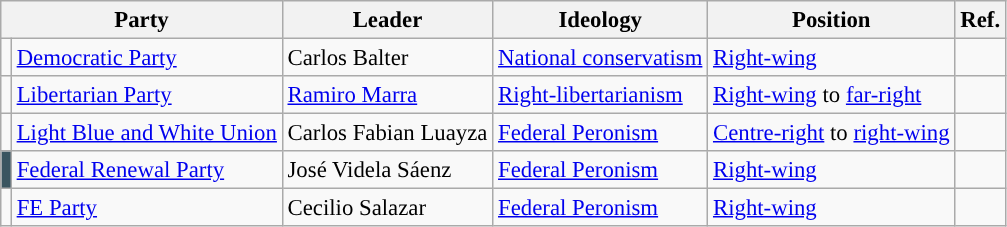<table class="wikitable sortable" style="font-size:95%">
<tr>
<th colspan="2">Party</th>
<th>Leader</th>
<th>Ideology</th>
<th>Position</th>
<th>Ref.</th>
</tr>
<tr>
<td></td>
<td><a href='#'>Democratic Party</a></td>
<td>Carlos Balter</td>
<td><a href='#'>National conservatism</a></td>
<td><a href='#'>Right-wing</a></td>
<td></td>
</tr>
<tr>
<td></td>
<td><a href='#'>Libertarian Party</a></td>
<td><a href='#'>Ramiro Marra</a></td>
<td><a href='#'>Right-libertarianism</a></td>
<td><a href='#'>Right-wing</a> to <a href='#'>far-right</a></td>
<td></td>
</tr>
<tr>
<td></td>
<td><a href='#'>Light Blue and White Union</a></td>
<td>Carlos Fabian Luayza</td>
<td><a href='#'>Federal Peronism</a></td>
<td><a href='#'>Centre-right</a> to <a href='#'>right-wing</a></td>
<td></td>
</tr>
<tr>
<td bgcolor="3a5560"></td>
<td><a href='#'>Federal Renewal Party</a></td>
<td>José Videla Sáenz</td>
<td><a href='#'>Federal Peronism</a></td>
<td><a href='#'>Right-wing</a></td>
<td></td>
</tr>
<tr>
<td></td>
<td><a href='#'>FE Party</a></td>
<td>Cecilio Salazar</td>
<td><a href='#'>Federal Peronism</a></td>
<td><a href='#'>Right-wing</a></td>
<td></td>
</tr>
</table>
